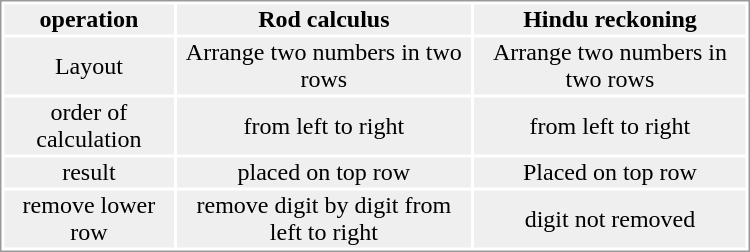<table border="0" width="500" align="center" style="border: 1px solid #999; background-color:#FFFFFF">
<tr align="center" bgcolor="#EFEFEF">
<th>operation</th>
<th>Rod calculus</th>
<th>Hindu reckoning</th>
</tr>
<tr align="center" bgcolor="#EFEFEF">
<td>Layout</td>
<td>Arrange two numbers in two rows</td>
<td>Arrange two numbers in two rows</td>
</tr>
<tr align="center" bgcolor="#EFEFEF">
<td>order of calculation</td>
<td>from left to right</td>
<td>from left to right</td>
</tr>
<tr align="center" bgcolor="#EFEFEF">
<td>result</td>
<td>placed on top row</td>
<td>Placed on top row</td>
</tr>
<tr align="center" bgcolor="#EFEFEF">
<td>remove lower row</td>
<td>remove digit by digit from left to right</td>
<td>digit not removed</td>
</tr>
</table>
